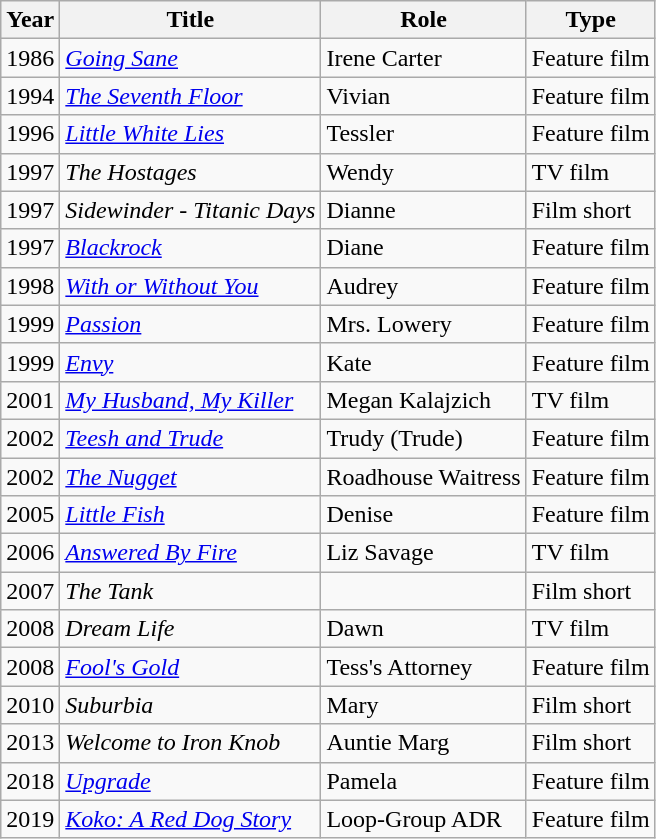<table class="wikitable">
<tr>
<th>Year</th>
<th>Title</th>
<th>Role</th>
<th>Type</th>
</tr>
<tr>
<td>1986</td>
<td><em><a href='#'>Going Sane</a></em></td>
<td>Irene Carter</td>
<td>Feature film</td>
</tr>
<tr>
<td>1994</td>
<td><em><a href='#'>The Seventh Floor</a></em></td>
<td>Vivian</td>
<td>Feature film</td>
</tr>
<tr>
<td>1996</td>
<td><em><a href='#'>Little White Lies</a></em></td>
<td>Tessler</td>
<td>Feature film</td>
</tr>
<tr>
<td>1997</td>
<td><em>The Hostages</em></td>
<td>Wendy</td>
<td>TV film</td>
</tr>
<tr>
<td>1997</td>
<td><em>Sidewinder - Titanic Days</em></td>
<td>Dianne</td>
<td>Film short</td>
</tr>
<tr>
<td>1997</td>
<td><em><a href='#'>Blackrock</a></em></td>
<td>Diane</td>
<td>Feature film</td>
</tr>
<tr>
<td>1998</td>
<td><em><a href='#'>With or Without You</a></em></td>
<td>Audrey</td>
<td>Feature film</td>
</tr>
<tr>
<td>1999</td>
<td><em><a href='#'>Passion</a></em></td>
<td>Mrs. Lowery</td>
<td>Feature film</td>
</tr>
<tr>
<td>1999</td>
<td><em><a href='#'>Envy</a></em></td>
<td>Kate</td>
<td>Feature film</td>
</tr>
<tr>
<td>2001</td>
<td><em><a href='#'>My Husband, My Killer</a></em></td>
<td>Megan Kalajzich</td>
<td>TV film</td>
</tr>
<tr>
<td>2002</td>
<td><em><a href='#'>Teesh and Trude</a></em></td>
<td>Trudy (Trude)</td>
<td>Feature film</td>
</tr>
<tr>
<td>2002</td>
<td><em><a href='#'>The Nugget</a></em></td>
<td>Roadhouse Waitress</td>
<td>Feature film</td>
</tr>
<tr>
<td>2005</td>
<td><em><a href='#'>Little Fish</a></em></td>
<td>Denise</td>
<td>Feature film</td>
</tr>
<tr>
<td>2006</td>
<td><em><a href='#'>Answered By Fire</a></em></td>
<td>Liz Savage</td>
<td>TV film</td>
</tr>
<tr>
<td>2007</td>
<td><em>The Tank</em></td>
<td></td>
<td>Film short</td>
</tr>
<tr>
<td>2008</td>
<td><em>Dream Life</em></td>
<td>Dawn</td>
<td>TV film</td>
</tr>
<tr>
<td>2008</td>
<td><em><a href='#'>Fool's Gold</a></em></td>
<td>Tess's Attorney</td>
<td>Feature film</td>
</tr>
<tr>
<td>2010</td>
<td><em>Suburbia</em></td>
<td>Mary</td>
<td>Film short</td>
</tr>
<tr>
<td>2013</td>
<td><em>Welcome to Iron Knob</em></td>
<td>Auntie Marg</td>
<td>Film short</td>
</tr>
<tr>
<td>2018</td>
<td><em><a href='#'>Upgrade</a></em></td>
<td>Pamela</td>
<td>Feature film</td>
</tr>
<tr>
<td>2019</td>
<td><em><a href='#'>Koko: A Red Dog Story</a></em></td>
<td>Loop-Group ADR</td>
<td>Feature film</td>
</tr>
</table>
